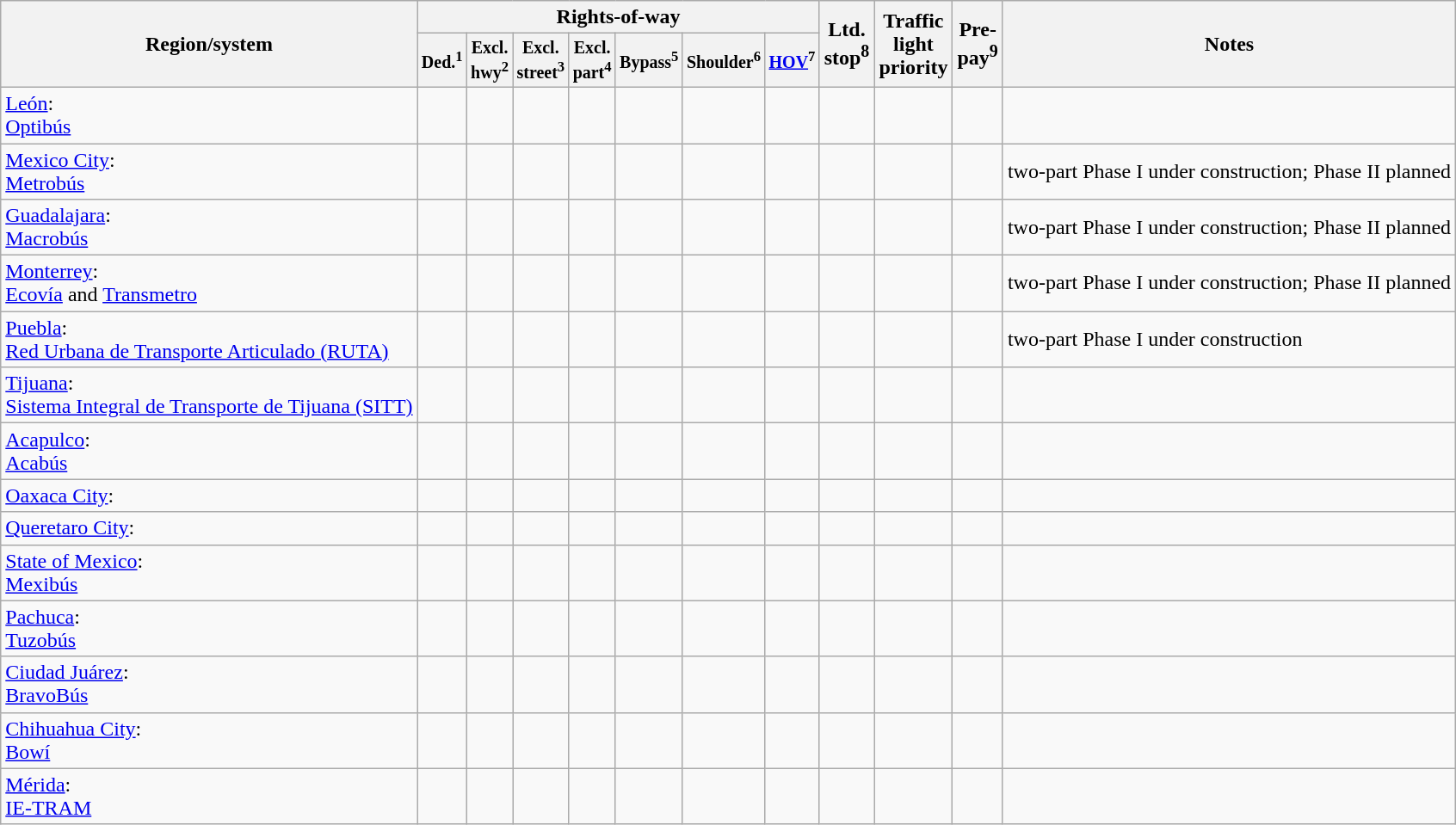<table class="wikitable">
<tr>
<th rowspan="2">Region/system</th>
<th colspan="7">Rights-of-way</th>
<th rowspan="2">Ltd.<br>stop<sup>8</sup></th>
<th rowspan="2">Traffic<br>light<br>priority</th>
<th rowspan="2">Pre-<br>pay<sup>9</sup></th>
<th rowspan="2">Notes</th>
</tr>
<tr style="font-size: smaller">
<th>Ded.<sup>1</sup></th>
<th>Excl.<br>hwy<sup>2</sup></th>
<th>Excl.<br>street<sup>3</sup></th>
<th>Excl.<br>part<sup>4</sup></th>
<th>Bypass<sup>5</sup></th>
<th>Shoulder<sup>6</sup></th>
<th><a href='#'>HOV</a><sup>7</sup></th>
</tr>
<tr>
<td><a href='#'>León</a>:<br><a href='#'>Optibús</a></td>
<td></td>
<td></td>
<td></td>
<td></td>
<td></td>
<td></td>
<td></td>
<td></td>
<td></td>
<td></td>
<td></td>
</tr>
<tr>
<td><a href='#'>Mexico City</a>:<br><a href='#'>Metrobús</a></td>
<td></td>
<td></td>
<td></td>
<td></td>
<td></td>
<td></td>
<td></td>
<td></td>
<td></td>
<td></td>
<td>two-part Phase I under construction; Phase II planned</td>
</tr>
<tr>
<td><a href='#'>Guadalajara</a>:<br><a href='#'>Macrobús</a></td>
<td></td>
<td></td>
<td></td>
<td></td>
<td></td>
<td></td>
<td></td>
<td></td>
<td></td>
<td></td>
<td>two-part Phase I under construction; Phase II planned</td>
</tr>
<tr>
<td><a href='#'>Monterrey</a>:<br> <a href='#'>Ecovía</a> and <a href='#'>Transmetro</a></td>
<td></td>
<td></td>
<td></td>
<td></td>
<td></td>
<td></td>
<td></td>
<td></td>
<td></td>
<td></td>
<td>two-part Phase I under construction; Phase II planned</td>
</tr>
<tr>
<td><a href='#'>Puebla</a>:<br><a href='#'>Red Urbana de Transporte Articulado (RUTA)</a></td>
<td></td>
<td></td>
<td></td>
<td></td>
<td></td>
<td></td>
<td></td>
<td></td>
<td></td>
<td></td>
<td>two-part Phase I under construction</td>
</tr>
<tr>
<td><a href='#'>Tijuana</a>:<br><a href='#'>Sistema Integral de Transporte de Tijuana (SITT)</a></td>
<td></td>
<td></td>
<td></td>
<td></td>
<td></td>
<td></td>
<td></td>
<td></td>
<td></td>
<td></td>
<td></td>
</tr>
<tr>
<td><a href='#'>Acapulco</a>:<br><a href='#'>Acabús</a></td>
<td></td>
<td></td>
<td></td>
<td></td>
<td></td>
<td></td>
<td></td>
<td></td>
<td></td>
<td></td>
<td></td>
</tr>
<tr>
<td><a href='#'>Oaxaca City</a>:<br></td>
<td></td>
<td></td>
<td></td>
<td></td>
<td></td>
<td></td>
<td></td>
<td></td>
<td></td>
<td></td>
<td></td>
</tr>
<tr>
<td><a href='#'>Queretaro City</a>:<br></td>
<td></td>
<td></td>
<td></td>
<td></td>
<td></td>
<td></td>
<td></td>
<td></td>
<td></td>
<td></td>
<td></td>
</tr>
<tr>
<td><a href='#'>State of Mexico</a>:<br><a href='#'>Mexibús</a></td>
<td></td>
<td></td>
<td></td>
<td></td>
<td></td>
<td></td>
<td></td>
<td></td>
<td></td>
<td></td>
<td></td>
</tr>
<tr>
<td><a href='#'>Pachuca</a>:<br><a href='#'>Tuzobús</a></td>
<td></td>
<td></td>
<td></td>
<td></td>
<td></td>
<td></td>
<td></td>
<td></td>
<td></td>
<td></td>
</tr>
<tr>
<td><a href='#'>Ciudad Juárez</a>:<br><a href='#'>BravoBús</a></td>
<td></td>
<td></td>
<td></td>
<td></td>
<td></td>
<td></td>
<td></td>
<td></td>
<td></td>
<td></td>
<td></td>
</tr>
<tr>
<td><a href='#'>Chihuahua City</a>:<br><a href='#'>Bowí</a></td>
<td></td>
<td></td>
<td></td>
<td></td>
<td></td>
<td></td>
<td></td>
<td></td>
<td></td>
<td></td>
<td></td>
</tr>
<tr>
<td><a href='#'>Mérida</a>:<br><a href='#'>IE-TRAM</a></td>
<td></td>
<td></td>
<td></td>
<td></td>
<td></td>
<td></td>
<td></td>
<td></td>
<td></td>
<td></td>
<td></td>
</tr>
</table>
